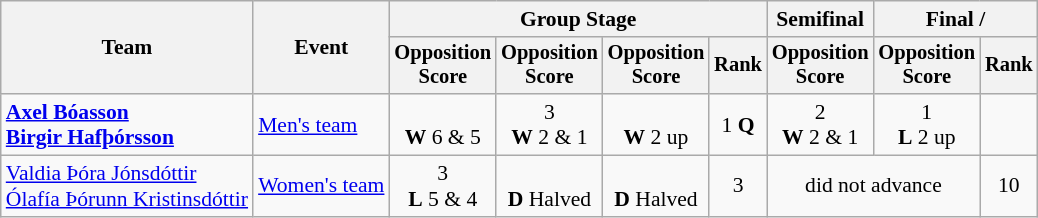<table class="wikitable" style="font-size:90%">
<tr>
<th rowspan=2>Team</th>
<th rowspan=2>Event</th>
<th colspan=4>Group Stage</th>
<th>Semifinal</th>
<th colspan=2>Final / </th>
</tr>
<tr style="font-size:95%">
<th>Opposition<br>Score</th>
<th>Opposition<br>Score</th>
<th>Opposition<br>Score</th>
<th>Rank</th>
<th>Opposition<br>Score</th>
<th>Opposition<br>Score</th>
<th>Rank</th>
</tr>
<tr align=center>
<td align=left><strong><a href='#'>Axel Bóasson</a><br><a href='#'>Birgir Hafþórsson</a></strong></td>
<td align=left><a href='#'>Men's team</a></td>
<td><br><strong>W</strong> 6 & 5</td>
<td> 3<br><strong>W</strong> 2 & 1</td>
<td><br><strong>W</strong> 2 up</td>
<td>1 <strong>Q</strong></td>
<td> 2 <br> <strong>W</strong> 2 & 1</td>
<td> 1 <br> <strong>L</strong> 2 up</td>
<td></td>
</tr>
<tr align=center>
<td align=left><a href='#'>Valdia Þóra Jónsdóttir</a><br><a href='#'>Ólafía Þórunn Kristinsdóttir</a></td>
<td align=left><a href='#'>Women's team</a></td>
<td> 3<br><strong>L</strong> 5 & 4</td>
<td><br><strong>D</strong> Halved</td>
<td><br><strong>D</strong> Halved</td>
<td>3</td>
<td colspan=2>did not advance</td>
<td>10</td>
</tr>
</table>
